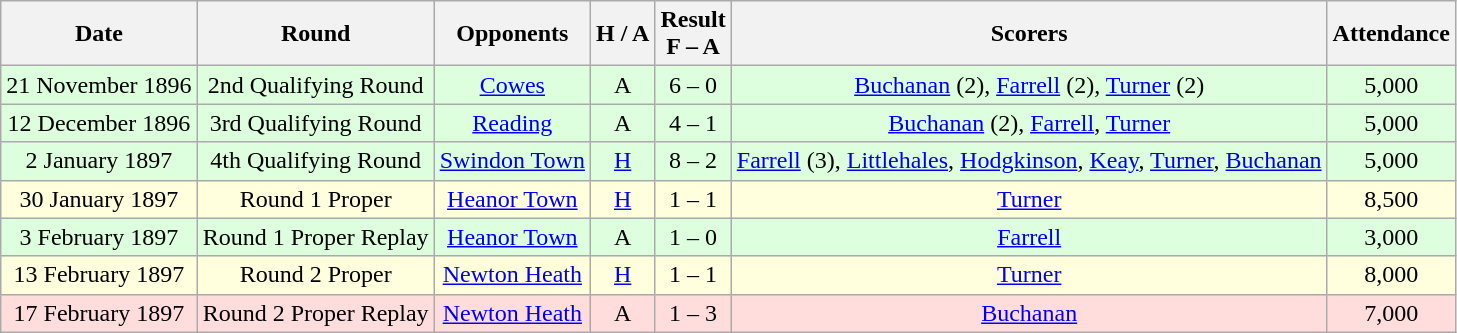<table class="wikitable" style="text-align:center">
<tr>
<th>Date</th>
<th>Round</th>
<th>Opponents</th>
<th>H / A</th>
<th>Result<br>F – A</th>
<th>Scorers</th>
<th>Attendance</th>
</tr>
<tr bgcolor="#ddffdd">
<td>21 November 1896</td>
<td>2nd Qualifying Round</td>
<td><a href='#'>Cowes</a></td>
<td>A</td>
<td>6 – 0</td>
<td><a href='#'>Buchanan</a> (2), <a href='#'>Farrell</a> (2), <a href='#'>Turner</a> (2)</td>
<td>5,000</td>
</tr>
<tr bgcolor="#ddffdd">
<td>12 December 1896</td>
<td>3rd Qualifying Round</td>
<td><a href='#'>Reading</a></td>
<td>A</td>
<td>4 – 1</td>
<td><a href='#'>Buchanan</a> (2), <a href='#'>Farrell</a>, <a href='#'>Turner</a></td>
<td>5,000</td>
</tr>
<tr bgcolor="#ddffdd">
<td>2 January 1897</td>
<td>4th Qualifying Round</td>
<td><a href='#'>Swindon Town</a></td>
<td><a href='#'>H</a></td>
<td>8 – 2</td>
<td><a href='#'>Farrell</a> (3), <a href='#'>Littlehales</a>, <a href='#'>Hodgkinson</a>, <a href='#'>Keay</a>, <a href='#'>Turner</a>, <a href='#'>Buchanan</a></td>
<td>5,000</td>
</tr>
<tr bgcolor="#ffffdd">
<td>30 January 1897</td>
<td>Round 1 Proper</td>
<td><a href='#'>Heanor Town</a></td>
<td><a href='#'>H</a></td>
<td>1 – 1</td>
<td><a href='#'>Turner</a></td>
<td>8,500</td>
</tr>
<tr bgcolor="#ddffdd">
<td>3 February 1897</td>
<td>Round 1 Proper Replay</td>
<td><a href='#'>Heanor Town</a></td>
<td>A</td>
<td>1 – 0</td>
<td><a href='#'>Farrell</a></td>
<td>3,000</td>
</tr>
<tr bgcolor="#ffffdd">
<td>13 February 1897</td>
<td>Round 2 Proper</td>
<td><a href='#'>Newton Heath</a></td>
<td><a href='#'>H</a></td>
<td>1 – 1</td>
<td><a href='#'>Turner</a></td>
<td>8,000</td>
</tr>
<tr bgcolor="#ffdddd">
<td>17 February 1897</td>
<td>Round 2 Proper Replay</td>
<td><a href='#'>Newton Heath</a></td>
<td>A</td>
<td>1 – 3</td>
<td><a href='#'>Buchanan</a></td>
<td>7,000</td>
</tr>
</table>
